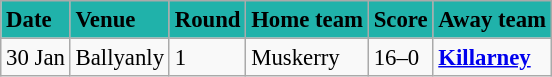<table class="wikitable" style=" float:left; margin:0.5em auto; font-size:95%">
<tr bgcolor="#20B2AA">
<td><strong>Date</strong></td>
<td><strong>Venue</strong></td>
<td><strong>Round</strong></td>
<td><strong>Home team</strong></td>
<td><strong>Score</strong></td>
<td><strong>Away team</strong></td>
</tr>
<tr>
<td>30 Jan</td>
<td>Ballyanly</td>
<td>1</td>
<td>Muskerry</td>
<td>16–0</td>
<td><strong><a href='#'>Killarney</a></strong></td>
</tr>
</table>
